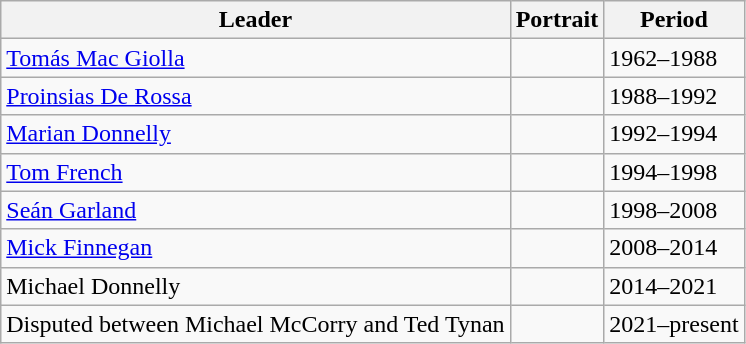<table class="wikitable">
<tr>
<th>Leader</th>
<th>Portrait</th>
<th>Period</th>
</tr>
<tr>
<td><a href='#'>Tomás Mac Giolla</a></td>
<td></td>
<td>1962–1988 </td>
</tr>
<tr>
<td><a href='#'>Proinsias De Rossa</a></td>
<td></td>
<td>1988–1992</td>
</tr>
<tr>
<td><a href='#'>Marian Donnelly</a></td>
<td></td>
<td>1992–1994</td>
</tr>
<tr>
<td><a href='#'>Tom French</a></td>
<td></td>
<td>1994–1998</td>
</tr>
<tr>
<td><a href='#'>Seán Garland</a></td>
<td></td>
<td>1998–2008</td>
</tr>
<tr>
<td><a href='#'>Mick Finnegan</a></td>
<td></td>
<td>2008–2014</td>
</tr>
<tr>
<td>Michael Donnelly</td>
<td></td>
<td>2014–2021</td>
</tr>
<tr>
<td>Disputed between Michael McCorry and Ted Tynan</td>
<td></td>
<td>2021–present</td>
</tr>
</table>
